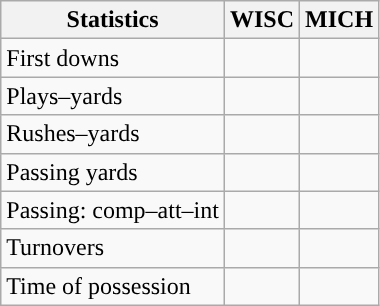<table class="wikitable" style="float:left">
<tr>
<th>Statistics</th>
<th>WISC</th>
<th>MICH</th>
</tr>
<tr>
<td>First downs</td>
<td></td>
<td></td>
</tr>
<tr>
<td>Plays–yards</td>
<td></td>
<td></td>
</tr>
<tr>
<td>Rushes–yards</td>
<td></td>
<td></td>
</tr>
<tr>
<td>Passing yards</td>
<td></td>
<td></td>
</tr>
<tr>
<td>Passing: comp–att–int</td>
<td></td>
<td></td>
</tr>
<tr>
<td>Turnovers</td>
<td></td>
<td></td>
</tr>
<tr>
<td>Time of possession</td>
<td></td>
<td></td>
</tr>
</table>
